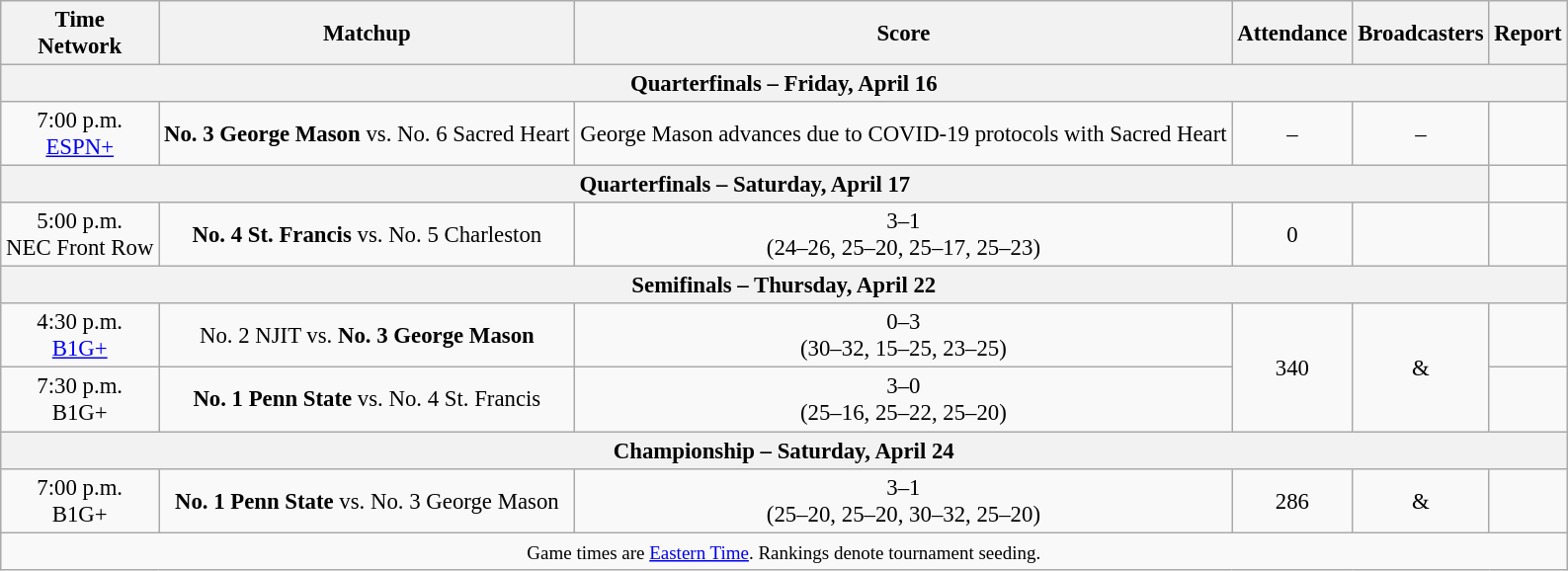<table class="wikitable" style="font-size: 95%;text-align:center">
<tr>
<th>Time<br>Network</th>
<th>Matchup</th>
<th>Score</th>
<th>Attendance</th>
<th>Broadcasters</th>
<th>Report</th>
</tr>
<tr>
<th colspan=6>Quarterfinals – Friday, April 16</th>
</tr>
<tr>
<td>7:00 p.m.<br><a href='#'>ESPN+</a></td>
<td><strong>No. 3 George Mason</strong> vs. No. 6 Sacred Heart</td>
<td>George Mason advances due to COVID-19 protocols with Sacred Heart</td>
<td>–</td>
<td>–</td>
<td></td>
</tr>
<tr>
<th colspan=5>Quarterfinals – Saturday, April 17</th>
</tr>
<tr>
<td>5:00 p.m.<br>NEC Front Row</td>
<td><strong>No. 4 St. Francis</strong> vs. No. 5 Charleston</td>
<td>3–1<br>(24–26, 25–20, 25–17, 25–23)</td>
<td>0</td>
<td></td>
<td></td>
</tr>
<tr>
<th colspan=6>Semifinals – Thursday, April 22</th>
</tr>
<tr>
<td>4:30 p.m.<br><a href='#'>B1G+</a></td>
<td>No. 2 NJIT vs. <strong>No. 3 George Mason</strong></td>
<td>0–3<br>(30–32, 15–25, 23–25)</td>
<td rowspan=2>340</td>
<td rowspan=2> & </td>
<td></td>
</tr>
<tr>
<td>7:30 p.m.<br>B1G+</td>
<td><strong>No. 1 Penn State</strong> vs. No. 4 St. Francis</td>
<td>3–0<br>(25–16, 25–22, 25–20)</td>
<td></td>
</tr>
<tr>
<th colspan=6>Championship – Saturday, April 24</th>
</tr>
<tr>
<td>7:00 p.m.<br>B1G+</td>
<td><strong>No. 1 Penn State</strong> vs. No. 3 George Mason</td>
<td>3–1<br>(25–20, 25–20, 30–32, 25–20)</td>
<td>286</td>
<td> & </td>
<td></td>
</tr>
<tr>
<td colspan=6><small>Game times are <a href='#'>Eastern Time</a>. Rankings denote tournament seeding.</small></td>
</tr>
</table>
